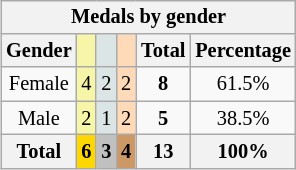<table class=wikitable style=font-size:85%;float:right;text-align:center>
<tr>
<th colspan=6>Medals by gender</th>
</tr>
<tr>
<th>Gender</th>
<td bgcolor=F7F6A8></td>
<td bgcolor=DCE5E5></td>
<td bgcolor=FFDAB9></td>
<th>Total</th>
<th>Percentage</th>
</tr>
<tr>
<td>Female</td>
<td bgcolor=F7F6A8>4</td>
<td bgcolor=DCE5E5>2</td>
<td bgcolor=FFDAB9>2</td>
<td><strong>8</strong></td>
<td>61.5%</td>
</tr>
<tr>
<td>Male</td>
<td bgcolor=F7F6A8>2</td>
<td bgcolor=DCE5E5>1</td>
<td bgcolor=FFDAB9>2</td>
<td><strong>5</strong></td>
<td>38.5%</td>
</tr>
<tr>
<th>Total</th>
<th style=background:gold>6</th>
<th style=background:silver>3</th>
<th style=background:#c96>4</th>
<th>13</th>
<th>100%</th>
</tr>
</table>
